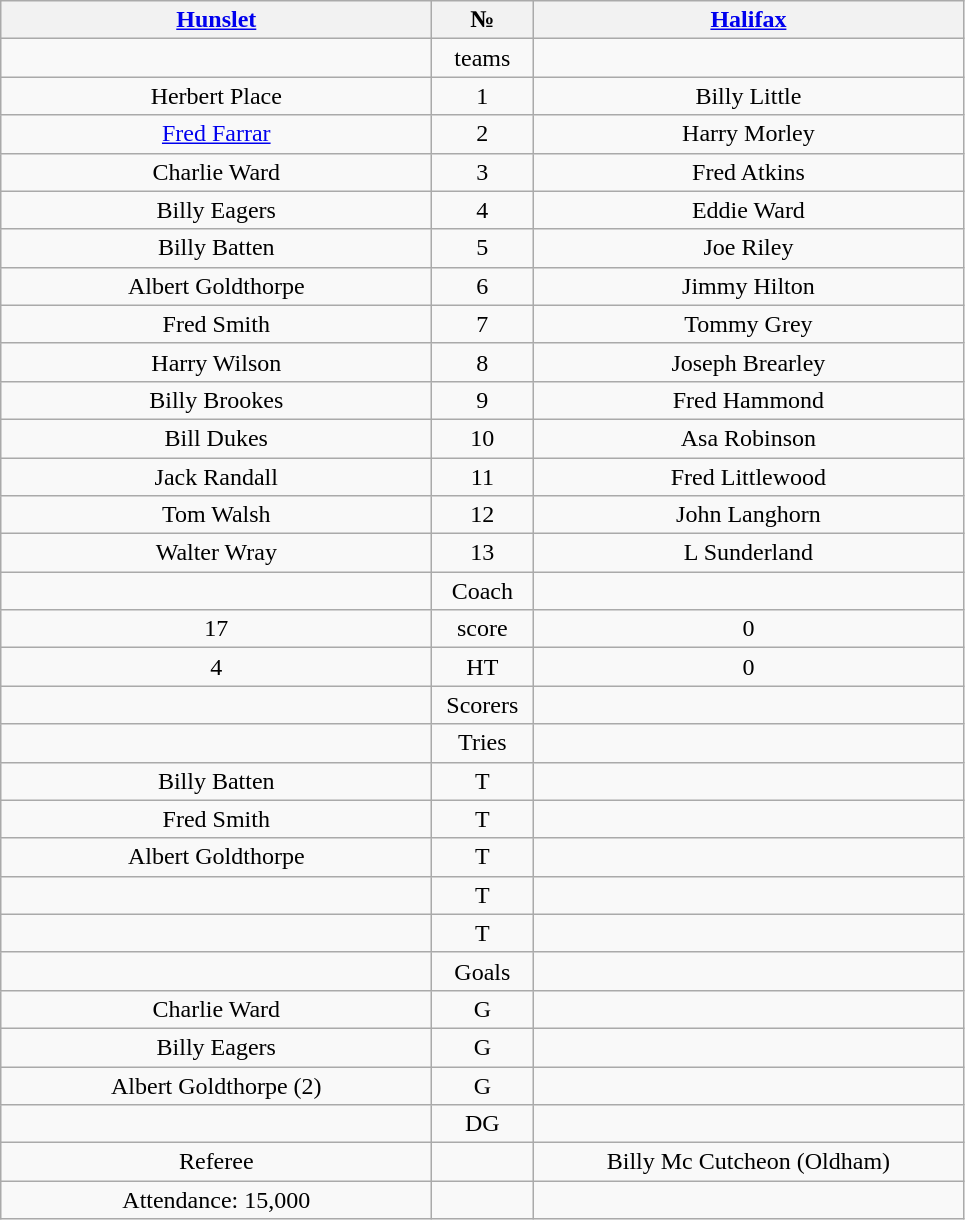<table class="wikitable" style="text-align:center;">
<tr>
<th width=280 abbr=winner><a href='#'>Hunslet</a></th>
<th width=60 abbr="Number">№</th>
<th width=280 abbr=runner-up><a href='#'>Halifax</a></th>
</tr>
<tr>
<td></td>
<td>teams</td>
<td></td>
</tr>
<tr>
<td>Herbert Place</td>
<td>1</td>
<td>Billy Little</td>
</tr>
<tr>
<td><a href='#'>Fred Farrar</a></td>
<td>2</td>
<td>Harry Morley</td>
</tr>
<tr>
<td>Charlie Ward</td>
<td>3</td>
<td>Fred Atkins</td>
</tr>
<tr>
<td>Billy Eagers</td>
<td>4</td>
<td>Eddie Ward</td>
</tr>
<tr>
<td>Billy Batten</td>
<td>5</td>
<td>Joe Riley</td>
</tr>
<tr>
<td>Albert Goldthorpe</td>
<td>6</td>
<td>Jimmy Hilton</td>
</tr>
<tr>
<td>Fred Smith</td>
<td>7</td>
<td>Tommy Grey</td>
</tr>
<tr>
<td>Harry Wilson</td>
<td>8</td>
<td>Joseph Brearley</td>
</tr>
<tr>
<td>Billy Brookes</td>
<td>9</td>
<td>Fred Hammond</td>
</tr>
<tr>
<td>Bill Dukes</td>
<td>10</td>
<td>Asa Robinson</td>
</tr>
<tr>
<td>Jack Randall</td>
<td>11</td>
<td>Fred Littlewood</td>
</tr>
<tr>
<td>Tom Walsh</td>
<td>12</td>
<td>John Langhorn</td>
</tr>
<tr>
<td>Walter Wray</td>
<td>13</td>
<td>L Sunderland</td>
</tr>
<tr>
<td></td>
<td>Coach</td>
<td></td>
</tr>
<tr>
<td>17</td>
<td>score</td>
<td>0</td>
</tr>
<tr>
<td>4</td>
<td>HT</td>
<td>0</td>
</tr>
<tr>
<td></td>
<td>Scorers</td>
<td></td>
</tr>
<tr>
<td></td>
<td>Tries</td>
<td></td>
</tr>
<tr>
<td>Billy Batten</td>
<td>T</td>
<td></td>
</tr>
<tr>
<td>Fred Smith</td>
<td>T</td>
<td></td>
</tr>
<tr>
<td>Albert Goldthorpe</td>
<td>T</td>
<td></td>
</tr>
<tr>
<td></td>
<td>T</td>
<td></td>
</tr>
<tr>
<td></td>
<td>T</td>
<td></td>
</tr>
<tr>
<td></td>
<td>Goals</td>
<td></td>
</tr>
<tr>
<td>Charlie Ward</td>
<td>G</td>
<td></td>
</tr>
<tr>
<td>Billy Eagers</td>
<td>G</td>
<td></td>
</tr>
<tr>
<td>Albert Goldthorpe (2)</td>
<td>G</td>
<td></td>
</tr>
<tr>
<td></td>
<td>DG</td>
<td></td>
</tr>
<tr>
<td>Referee</td>
<td></td>
<td>Billy Mc Cutcheon (Oldham)</td>
</tr>
<tr>
<td>Attendance: 15,000</td>
<td></td>
<td></td>
</tr>
</table>
